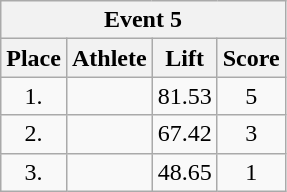<table class=wikitable style="text-align:center">
<tr>
<th colspan=4><strong>Event 5</strong></th>
</tr>
<tr>
<th>Place</th>
<th>Athlete</th>
<th>Lift</th>
<th>Score</th>
</tr>
<tr>
<td width=30>1.</td>
<td align=left></td>
<td>81.53</td>
<td>5</td>
</tr>
<tr>
<td>2.</td>
<td align=left></td>
<td>67.42</td>
<td>3</td>
</tr>
<tr>
<td>3.</td>
<td align=left></td>
<td>48.65</td>
<td>1</td>
</tr>
</table>
